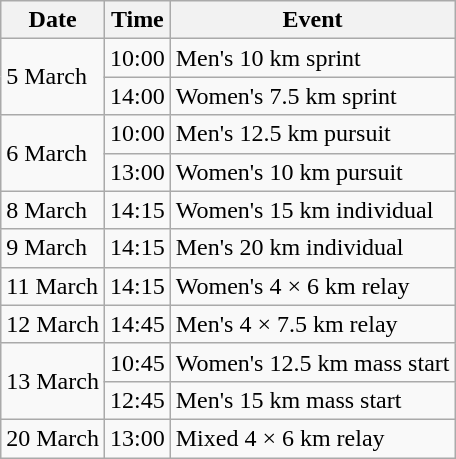<table class="wikitable">
<tr>
<th>Date</th>
<th>Time</th>
<th>Event</th>
</tr>
<tr>
<td rowspan=2>5 March</td>
<td>10:00</td>
<td>Men's 10 km sprint</td>
</tr>
<tr>
<td>14:00</td>
<td>Women's 7.5 km sprint</td>
</tr>
<tr>
<td rowspan=2>6 March</td>
<td>10:00</td>
<td>Men's 12.5 km pursuit</td>
</tr>
<tr>
<td>13:00</td>
<td>Women's 10 km pursuit</td>
</tr>
<tr>
<td>8 March</td>
<td>14:15</td>
<td>Women's 15 km individual</td>
</tr>
<tr>
<td>9 March</td>
<td>14:15</td>
<td>Men's 20 km individual</td>
</tr>
<tr>
<td>11 March</td>
<td>14:15</td>
<td>Women's 4 × 6 km relay</td>
</tr>
<tr>
<td>12 March</td>
<td>14:45</td>
<td>Men's 4 × 7.5 km relay</td>
</tr>
<tr>
<td rowspan=2>13 March</td>
<td>10:45</td>
<td>Women's 12.5 km mass start</td>
</tr>
<tr>
<td>12:45</td>
<td>Men's 15 km mass start</td>
</tr>
<tr>
<td>20 March</td>
<td>13:00</td>
<td>Mixed 4 × 6 km relay</td>
</tr>
</table>
